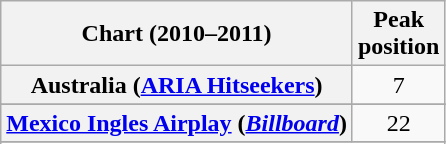<table class="wikitable sortable plainrowheaders" style="text-align:center">
<tr>
<th scope="col">Chart (2010–2011)</th>
<th scope="col">Peak<br>position</th>
</tr>
<tr>
<th scope="row">Australia (<a href='#'>ARIA Hitseekers</a>)</th>
<td>7</td>
</tr>
<tr>
</tr>
<tr>
<th scope="row"><a href='#'>Mexico Ingles Airplay</a> (<em><a href='#'>Billboard</a></em>)</th>
<td>22</td>
</tr>
<tr>
</tr>
<tr>
</tr>
</table>
